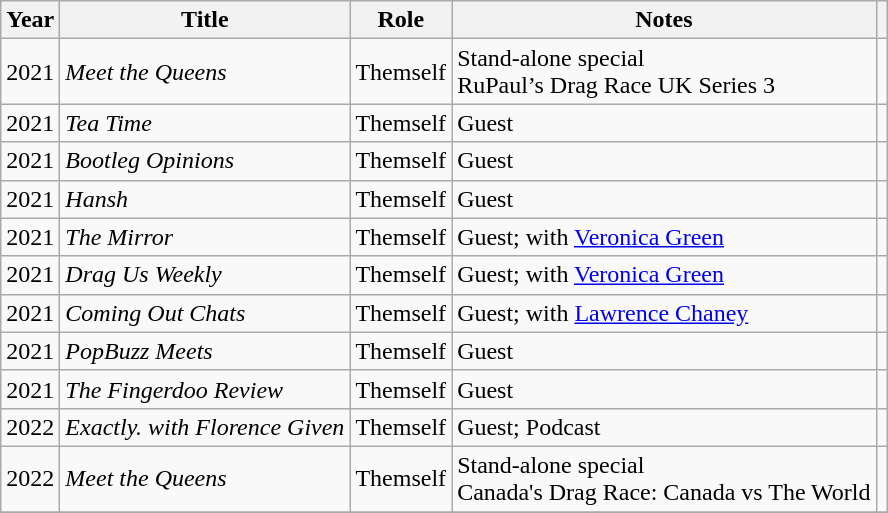<table class="wikitable plainrowheaders sortable">
<tr>
<th scope="col">Year</th>
<th scope="col">Title</th>
<th scope="col">Role</th>
<th scope="col">Notes</th>
<th style="text-align: center;" class="unsortable"></th>
</tr>
<tr>
<td>2021</td>
<td><em>Meet the Queens</em></td>
<td>Themself</td>
<td>Stand-alone special<br>RuPaul’s Drag Race UK Series 3</td>
<td></td>
</tr>
<tr>
<td>2021</td>
<td><em>Tea Time</em></td>
<td>Themself</td>
<td>Guest</td>
<td></td>
</tr>
<tr>
<td>2021</td>
<td><em>Bootleg Opinions</em></td>
<td>Themself</td>
<td>Guest</td>
<td></td>
</tr>
<tr>
<td>2021</td>
<td><em>Hansh</em></td>
<td>Themself</td>
<td>Guest</td>
<td></td>
</tr>
<tr>
<td>2021</td>
<td><em>The Mirror</em></td>
<td>Themself</td>
<td>Guest; with <a href='#'>Veronica Green</a></td>
<td></td>
</tr>
<tr>
<td>2021</td>
<td><em>Drag Us Weekly </em></td>
<td>Themself</td>
<td>Guest; with <a href='#'>Veronica Green</a></td>
<td></td>
</tr>
<tr>
<td>2021</td>
<td><em>Coming Out Chats</em></td>
<td>Themself</td>
<td>Guest; with <a href='#'>Lawrence Chaney</a></td>
<td></td>
</tr>
<tr>
<td>2021</td>
<td><em>PopBuzz Meets</em></td>
<td>Themself</td>
<td>Guest</td>
<td></td>
</tr>
<tr>
<td>2021</td>
<td><em>The Fingerdoo Review</em></td>
<td>Themself</td>
<td>Guest</td>
<td></td>
</tr>
<tr>
<td>2022</td>
<td><em>Exactly. with Florence Given</em></td>
<td>Themself</td>
<td>Guest; Podcast</td>
<td></td>
</tr>
<tr>
<td>2022</td>
<td><em>Meet the Queens</em></td>
<td>Themself</td>
<td>Stand-alone special<br>Canada's Drag Race: Canada vs The World</td>
<td></td>
</tr>
<tr>
</tr>
</table>
